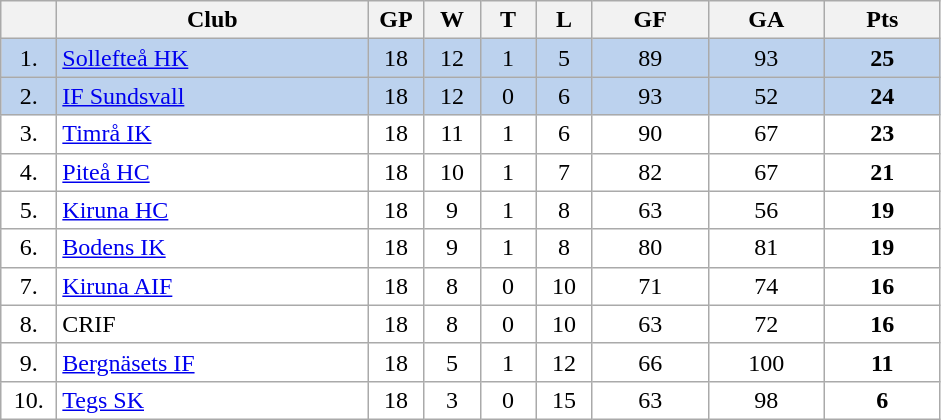<table class="wikitable">
<tr>
<th width="30"></th>
<th width="200">Club</th>
<th width="30">GP</th>
<th width="30">W</th>
<th width="30">T</th>
<th width="30">L</th>
<th width="70">GF</th>
<th width="70">GA</th>
<th width="70">Pts</th>
</tr>
<tr bgcolor="#BCD2EE" align="center">
<td>1.</td>
<td align="left"><a href='#'>Sollefteå HK</a></td>
<td>18</td>
<td>12</td>
<td>1</td>
<td>5</td>
<td>89</td>
<td>93</td>
<td><strong>25</strong></td>
</tr>
<tr bgcolor="#BCD2EE" align="center">
<td>2.</td>
<td align="left"><a href='#'>IF Sundsvall</a></td>
<td>18</td>
<td>12</td>
<td>0</td>
<td>6</td>
<td>93</td>
<td>52</td>
<td><strong>24</strong></td>
</tr>
<tr bgcolor="#FFFFFF" align="center">
<td>3.</td>
<td align="left"><a href='#'>Timrå IK</a></td>
<td>18</td>
<td>11</td>
<td>1</td>
<td>6</td>
<td>90</td>
<td>67</td>
<td><strong>23</strong></td>
</tr>
<tr bgcolor="#FFFFFF" align="center">
<td>4.</td>
<td align="left"><a href='#'>Piteå HC</a></td>
<td>18</td>
<td>10</td>
<td>1</td>
<td>7</td>
<td>82</td>
<td>67</td>
<td><strong>21</strong></td>
</tr>
<tr bgcolor="#FFFFFF" align="center">
<td>5.</td>
<td align="left"><a href='#'>Kiruna HC</a></td>
<td>18</td>
<td>9</td>
<td>1</td>
<td>8</td>
<td>63</td>
<td>56</td>
<td><strong>19</strong></td>
</tr>
<tr bgcolor="#FFFFFF" align="center">
<td>6.</td>
<td align="left"><a href='#'>Bodens IK</a></td>
<td>18</td>
<td>9</td>
<td>1</td>
<td>8</td>
<td>80</td>
<td>81</td>
<td><strong>19</strong></td>
</tr>
<tr bgcolor="#FFFFFF" align="center">
<td>7.</td>
<td align="left"><a href='#'>Kiruna AIF</a></td>
<td>18</td>
<td>8</td>
<td>0</td>
<td>10</td>
<td>71</td>
<td>74</td>
<td><strong>16</strong></td>
</tr>
<tr bgcolor="#FFFFFF" align="center">
<td>8.</td>
<td align="left">CRIF</td>
<td>18</td>
<td>8</td>
<td>0</td>
<td>10</td>
<td>63</td>
<td>72</td>
<td><strong>16</strong></td>
</tr>
<tr bgcolor="#FFFFFF" align="center">
<td>9.</td>
<td align="left"><a href='#'>Bergnäsets IF</a></td>
<td>18</td>
<td>5</td>
<td>1</td>
<td>12</td>
<td>66</td>
<td>100</td>
<td><strong>11</strong></td>
</tr>
<tr bgcolor="#FFFFFF" align="center">
<td>10.</td>
<td align="left"><a href='#'>Tegs SK</a></td>
<td>18</td>
<td>3</td>
<td>0</td>
<td>15</td>
<td>63</td>
<td>98</td>
<td><strong>6</strong></td>
</tr>
</table>
